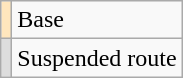<table class="wikitable sortable">
<tr>
<td style="background-color: #FFE6BD"></td>
<td>Base</td>
</tr>
<tr>
<td style="background-color:#DDDDDD"></td>
<td>Suspended route</td>
</tr>
</table>
